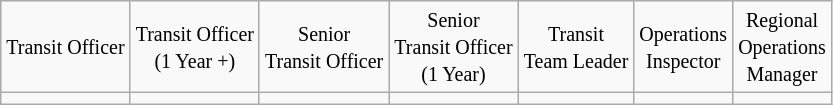<table class="wikitable" style="text-align:center">
<tr>
<td><small>Transit Officer</small></td>
<td><small>Transit Officer<br> (1 Year +)</small></td>
<td><small>Senior<br>Transit Officer</small></td>
<td><small>Senior<br>Transit Officer<br>(1 Year)</small></td>
<td><small>Transit<br>Team Leader</small></td>
<td><small>Operations<br>Inspector</small></td>
<td><small>Regional<br>Operations<br>Manager</small></td>
</tr>
<tr>
<td></td>
<td></td>
<td></td>
<td></td>
<td></td>
<td></td>
<td></td>
</tr>
</table>
